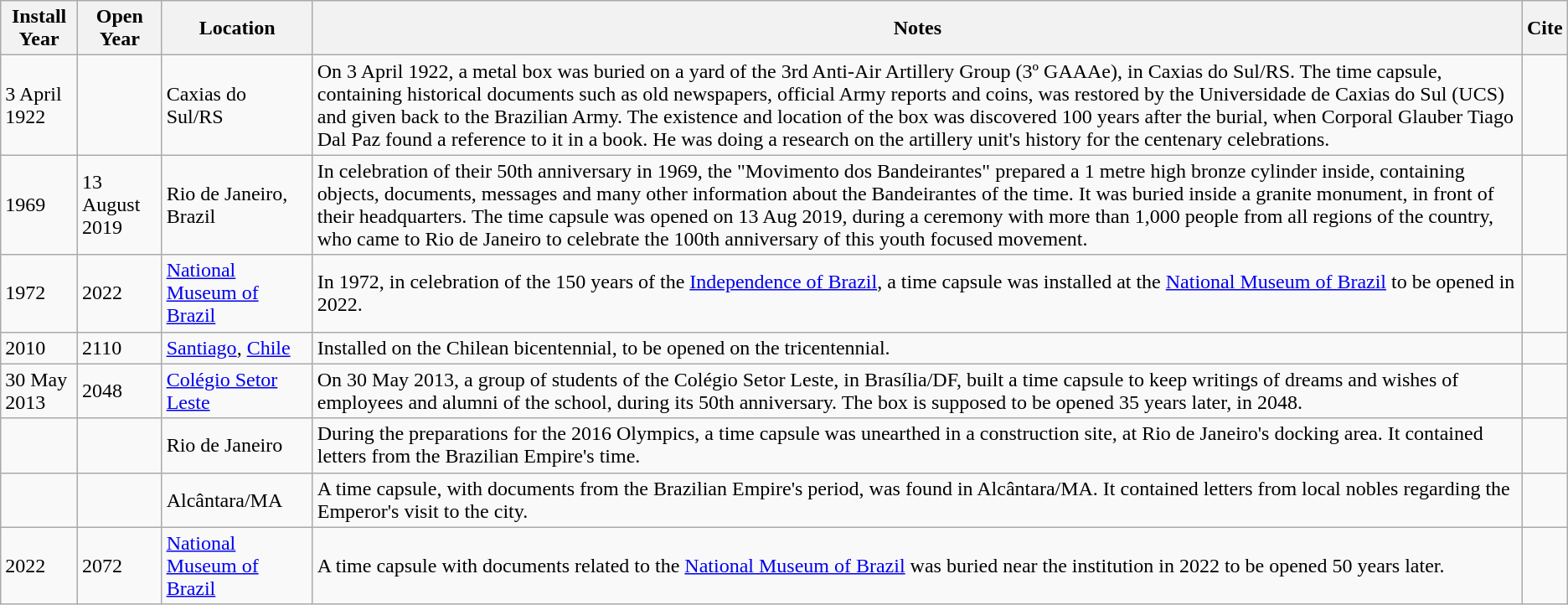<table class="wikitable sortable">
<tr>
<th>Install<br>Year</th>
<th>Open<br>Year</th>
<th>Location</th>
<th class=unsortable>Notes</th>
<th class=unsortable>Cite</th>
</tr>
<tr>
<td>3 April 1922</td>
<td></td>
<td>Caxias do Sul/RS</td>
<td>On 3 April 1922, a metal box was buried on a yard of the 3rd Anti-Air Artillery Group (3º GAAAe), in Caxias do Sul/RS. The time capsule, containing historical documents such as old newspapers, official Army reports and coins, was restored by the Universidade de Caxias do Sul (UCS) and given back to the Brazilian Army. The existence and location of the box was discovered 100 years after the burial, when Corporal Glauber Tiago Dal Paz found a reference to it in a book. He was doing a research on the artillery unit's history for the centenary celebrations.</td>
<td></td>
</tr>
<tr>
<td>1969</td>
<td>13 August 2019</td>
<td>Rio de Janeiro, Brazil</td>
<td>In celebration of their 50th anniversary in 1969, the "Movimento dos Bandeirantes" prepared a 1 metre high bronze cylinder inside, containing objects, documents, messages and many other information about the Bandeirantes of the time. It was buried inside a granite monument, in front of their headquarters. The time capsule was opened on 13 Aug 2019, during a ceremony with more than 1,000 people from all regions of the country, who came to Rio de Janeiro to celebrate the 100th anniversary of this youth focused movement.</td>
<td></td>
</tr>
<tr>
<td>1972</td>
<td>2022</td>
<td><a href='#'>National Museum of Brazil</a></td>
<td>In 1972, in celebration of the 150 years of the <a href='#'>Independence of Brazil</a>, a time capsule was installed at the <a href='#'>National Museum of Brazil</a> to be opened in 2022.</td>
<td></td>
</tr>
<tr>
<td>2010</td>
<td>2110</td>
<td><a href='#'>Santiago</a>, <a href='#'>Chile</a></td>
<td>Installed on the Chilean bicentennial, to be opened on the tricentennial.</td>
<td></td>
</tr>
<tr>
<td>30 May 2013</td>
<td>2048</td>
<td><a href='#'>Colégio Setor Leste</a></td>
<td>On 30 May 2013, a group of students of the Colégio Setor Leste, in Brasília/DF, built a time capsule to keep writings of dreams and wishes of employees and alumni of the school, during its 50th anniversary. The box is supposed to be opened 35 years later, in 2048.</td>
<td></td>
</tr>
<tr>
<td></td>
<td></td>
<td>Rio de Janeiro</td>
<td>During the preparations for the 2016 Olympics, a time capsule was unearthed in a construction site, at Rio de Janeiro's docking area. It contained letters from the Brazilian Empire's time.</td>
<td></td>
</tr>
<tr>
<td></td>
<td></td>
<td>Alcântara/MA</td>
<td>A time capsule, with documents from the Brazilian Empire's period, was found in Alcântara/MA. It contained letters from local nobles regarding the Emperor's visit to the city.</td>
<td></td>
</tr>
<tr>
<td>2022</td>
<td>2072</td>
<td><a href='#'>National Museum of Brazil</a></td>
<td>A time capsule with documents related to the <a href='#'>National Museum of Brazil</a> was buried near the institution in 2022 to be opened 50 years later.</td>
<td></td>
</tr>
</table>
